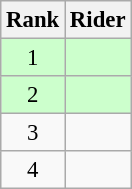<table class="wikitable" style="font-size:95%" style="width:25em;">
<tr>
<th>Rank</th>
<th>Rider</th>
</tr>
<tr bgcolor=ccffcc>
<td align=center>1</td>
<td></td>
</tr>
<tr bgcolor=ccffcc>
<td align=center>2</td>
<td></td>
</tr>
<tr>
<td align=center>3</td>
<td></td>
</tr>
<tr>
<td align=center>4</td>
<td></td>
</tr>
</table>
